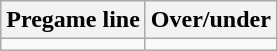<table class="wikitable">
<tr align="center">
<th style=>Pregame line</th>
<th style=>Over/under</th>
</tr>
<tr align="center">
<td></td>
<td></td>
</tr>
</table>
